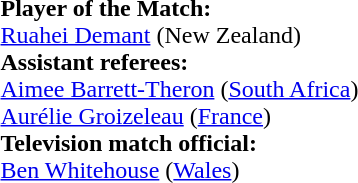<table style="width:100%">
<tr>
<td><br><strong>Player of the Match:</strong>
<br><a href='#'>Ruahei Demant</a> (New Zealand)<br><strong>Assistant referees:</strong>
<br><a href='#'>Aimee Barrett-Theron</a> (<a href='#'>South Africa</a>)
<br><a href='#'>Aurélie Groizeleau</a> (<a href='#'>France</a>)
<br><strong>Television match official:</strong>
<br><a href='#'>Ben Whitehouse</a> (<a href='#'>Wales</a>)</td>
</tr>
</table>
